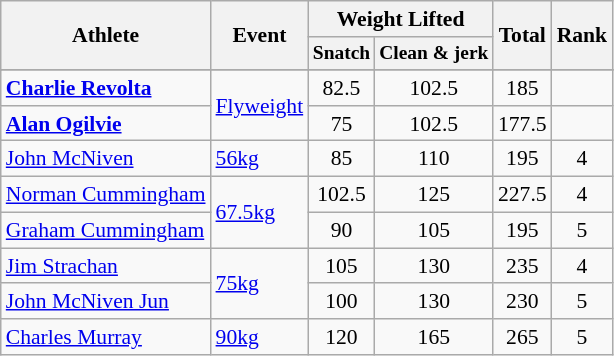<table class="wikitable" style="font-size:90%; text-align:center">
<tr>
<th rowspan=2>Athlete</th>
<th rowspan=2>Event</th>
<th colspan="2">Weight Lifted</th>
<th rowspan="2">Total</th>
<th rowspan="2">Rank</th>
</tr>
<tr style="font-size:90%">
<th>Snatch</th>
<th>Clean & jerk</th>
</tr>
<tr>
</tr>
<tr align=center>
<td align=left><strong><a href='#'>Charlie Revolta</a></strong></td>
<td align=left rowspan=2><a href='#'>Flyweight</a></td>
<td>82.5</td>
<td>102.5</td>
<td>185</td>
<td></td>
</tr>
<tr align=center>
<td align=left><strong><a href='#'>Alan Ogilvie</a></strong></td>
<td>75</td>
<td>102.5</td>
<td>177.5</td>
<td></td>
</tr>
<tr align=centre>
<td align=left><a href='#'>John McNiven</a></td>
<td align=left><a href='#'>56kg</a></td>
<td>85</td>
<td>110</td>
<td>195</td>
<td>4</td>
</tr>
<tr align=centre>
<td align=left><a href='#'>Norman Cummingham</a></td>
<td align=left rowspan=2><a href='#'>67.5kg</a></td>
<td>102.5</td>
<td>125</td>
<td>227.5</td>
<td>4</td>
</tr>
<tr align=centre>
<td align=left><a href='#'>Graham Cummingham</a></td>
<td>90</td>
<td>105</td>
<td>195</td>
<td>5</td>
</tr>
<tr align=centre>
<td align=left><a href='#'>Jim Strachan</a></td>
<td align=left rowspan=2><a href='#'>75kg</a></td>
<td>105</td>
<td>130</td>
<td>235</td>
<td>4</td>
</tr>
<tr align=centre>
<td align=left><a href='#'>John McNiven Jun</a></td>
<td>100</td>
<td>130</td>
<td>230</td>
<td>5</td>
</tr>
<tr align=centre>
<td align=left><a href='#'>Charles Murray</a></td>
<td align=left><a href='#'>90kg</a></td>
<td>120</td>
<td>165</td>
<td>265</td>
<td>5</td>
</tr>
</table>
